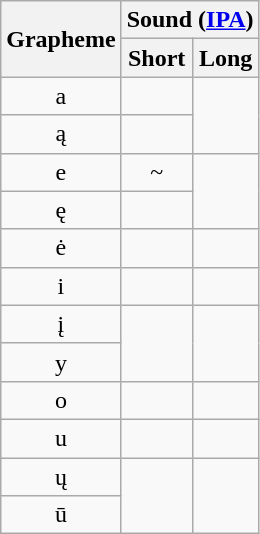<table class=wikitable style=text-align:center>
<tr>
<th rowspan=2>Grapheme</th>
<th colspan=2>Sound (<a href='#'>IPA</a>)</th>
</tr>
<tr>
<th>Short</th>
<th>Long</th>
</tr>
<tr>
<td>a</td>
<td></td>
<td rowspan="2"></td>
</tr>
<tr>
<td>ą</td>
<td></td>
</tr>
<tr>
<td>e</td>
<td>~</td>
<td rowspan="2"></td>
</tr>
<tr>
<td>ę</td>
<td></td>
</tr>
<tr>
<td>ė</td>
<td></td>
<td></td>
</tr>
<tr>
<td>i</td>
<td></td>
<td></td>
</tr>
<tr>
<td>į</td>
<td rowspan=2></td>
<td rowspan=2></td>
</tr>
<tr>
<td>y</td>
</tr>
<tr>
<td>o</td>
<td></td>
<td></td>
</tr>
<tr>
<td>u</td>
<td></td>
<td></td>
</tr>
<tr>
<td>ų</td>
<td rowspan=2></td>
<td rowspan=2></td>
</tr>
<tr>
<td>ū</td>
</tr>
</table>
